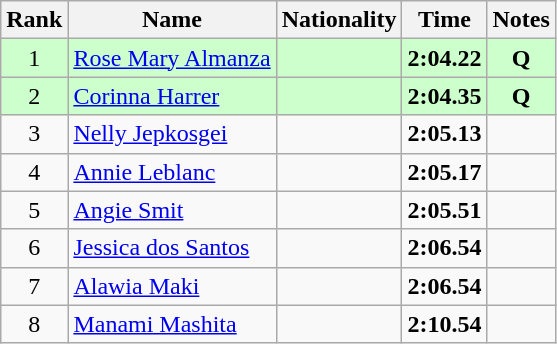<table class="wikitable sortable" style="text-align:center">
<tr>
<th>Rank</th>
<th>Name</th>
<th>Nationality</th>
<th>Time</th>
<th>Notes</th>
</tr>
<tr bgcolor=ccffcc>
<td>1</td>
<td align=left><a href='#'>Rose Mary Almanza</a></td>
<td align=left></td>
<td><strong>2:04.22</strong></td>
<td><strong>Q</strong></td>
</tr>
<tr bgcolor=ccffcc>
<td>2</td>
<td align=left><a href='#'>Corinna Harrer</a></td>
<td align=left></td>
<td><strong>2:04.35</strong></td>
<td><strong>Q</strong></td>
</tr>
<tr>
<td>3</td>
<td align=left><a href='#'>Nelly Jepkosgei</a></td>
<td align=left></td>
<td><strong>2:05.13</strong></td>
<td></td>
</tr>
<tr>
<td>4</td>
<td align=left><a href='#'>Annie Leblanc</a></td>
<td align=left></td>
<td><strong>2:05.17</strong></td>
<td></td>
</tr>
<tr>
<td>5</td>
<td align=left><a href='#'>Angie Smit</a></td>
<td align=left></td>
<td><strong>2:05.51</strong></td>
<td></td>
</tr>
<tr>
<td>6</td>
<td align=left><a href='#'>Jessica dos Santos</a></td>
<td align=left></td>
<td><strong>2:06.54</strong></td>
<td></td>
</tr>
<tr>
<td>7</td>
<td align=left><a href='#'>Alawia Maki</a></td>
<td align=left></td>
<td><strong>2:06.54</strong></td>
<td></td>
</tr>
<tr>
<td>8</td>
<td align=left><a href='#'>Manami Mashita</a></td>
<td align=left></td>
<td><strong>2:10.54</strong></td>
<td></td>
</tr>
</table>
